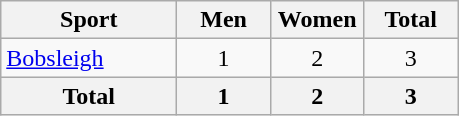<table class="wikitable sortable" style=text-align:center>
<tr>
<th width=110>Sport</th>
<th width=55>Men</th>
<th width=55>Women</th>
<th width=55>Total</th>
</tr>
<tr>
<td align=left><a href='#'>Bobsleigh</a></td>
<td>1</td>
<td>2</td>
<td>3</td>
</tr>
<tr>
<th>Total</th>
<th>1</th>
<th>2</th>
<th>3</th>
</tr>
</table>
